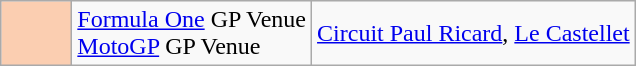<table class="wikitable">
<tr>
<td width=40px align=center style="background-color:#FBCEB1"></td>
<td><a href='#'>Formula One</a> GP Venue<br><a href='#'>MotoGP</a> GP Venue</td>
<td><a href='#'>Circuit Paul Ricard</a>, <a href='#'>Le Castellet</a></td>
</tr>
</table>
